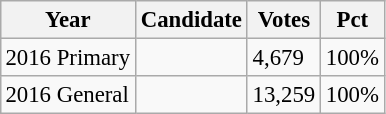<table class="wikitable" style="margin:0.5em ; font-size:95%">
<tr>
<th>Year</th>
<th>Candidate</th>
<th>Votes</th>
<th>Pct</th>
</tr>
<tr>
<td>2016 Primary</td>
<td></td>
<td>4,679</td>
<td>100%</td>
</tr>
<tr>
<td>2016 General</td>
<td></td>
<td>13,259</td>
<td>100%</td>
</tr>
</table>
